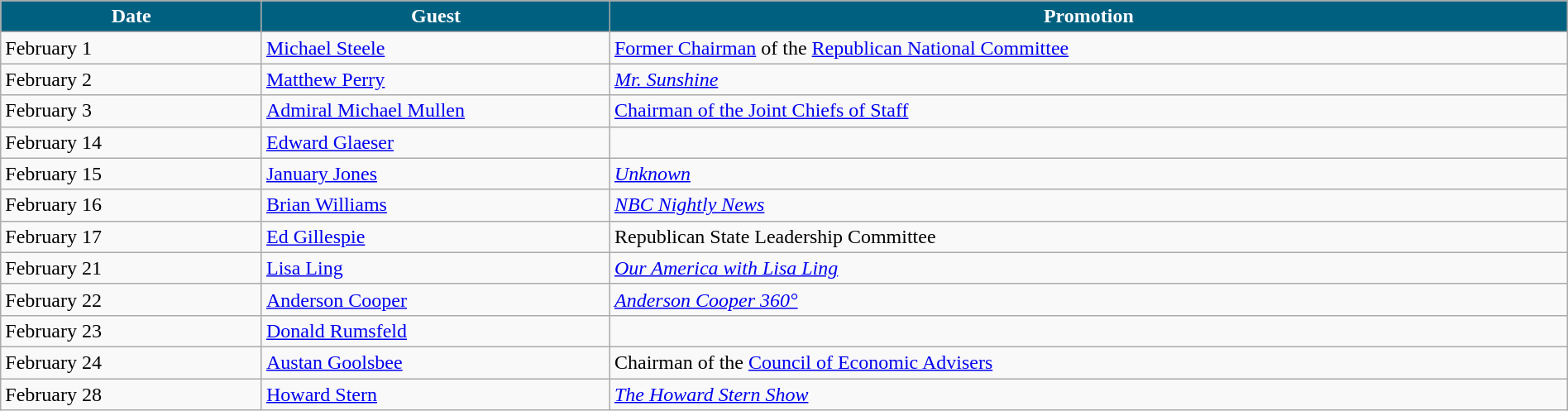<table class="wikitable" width="100%">
<tr bgcolor="#CCCCCC">
<th width="15%" style="background:#006080; color:#FFFFFF">Date</th>
<th width="20%" style="background:#006080; color:#FFFFFF">Guest</th>
<th width="55%" style="background:#006080; color:#FFFFFF">Promotion</th>
</tr>
<tr>
<td>February 1</td>
<td><a href='#'>Michael Steele</a></td>
<td><a href='#'>Former Chairman</a> of the <a href='#'>Republican National Committee</a></td>
</tr>
<tr>
<td>February 2</td>
<td><a href='#'>Matthew Perry</a></td>
<td><em><a href='#'>Mr. Sunshine</a></em></td>
</tr>
<tr>
<td>February 3</td>
<td><a href='#'>Admiral Michael Mullen</a></td>
<td><a href='#'>Chairman of the Joint Chiefs of Staff</a></td>
</tr>
<tr>
<td>February 14</td>
<td><a href='#'>Edward Glaeser</a></td>
<td></td>
</tr>
<tr>
<td>February 15</td>
<td><a href='#'>January Jones</a></td>
<td><em><a href='#'>Unknown</a></em></td>
</tr>
<tr>
<td>February 16</td>
<td><a href='#'>Brian Williams</a></td>
<td><em><a href='#'>NBC Nightly News</a></em></td>
</tr>
<tr>
<td>February 17</td>
<td><a href='#'>Ed Gillespie</a></td>
<td>Republican State Leadership Committee</td>
</tr>
<tr>
<td>February 21</td>
<td><a href='#'>Lisa Ling</a></td>
<td><em><a href='#'>Our America with Lisa Ling</a></em></td>
</tr>
<tr>
<td>February 22</td>
<td><a href='#'>Anderson Cooper</a></td>
<td><em><a href='#'>Anderson Cooper 360°</a></em></td>
</tr>
<tr>
<td>February 23</td>
<td><a href='#'>Donald Rumsfeld</a></td>
<td></td>
</tr>
<tr>
<td>February 24</td>
<td><a href='#'>Austan Goolsbee</a></td>
<td>Chairman of the <a href='#'>Council of Economic Advisers</a></td>
</tr>
<tr>
<td>February 28</td>
<td><a href='#'>Howard Stern</a></td>
<td><em><a href='#'>The Howard Stern Show</a></em></td>
</tr>
</table>
